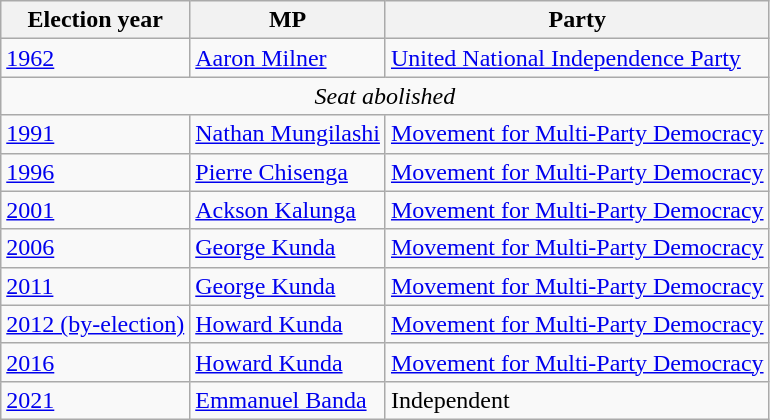<table class=wikitable>
<tr>
<th>Election year</th>
<th>MP</th>
<th>Party</th>
</tr>
<tr>
<td><a href='#'>1962</a></td>
<td><a href='#'>Aaron Milner</a></td>
<td><a href='#'>United National Independence Party</a></td>
</tr>
<tr>
<td colspan=3 align=center><em>Seat abolished</em></td>
</tr>
<tr>
<td><a href='#'>1991</a></td>
<td><a href='#'>Nathan Mungilashi</a></td>
<td><a href='#'>Movement for Multi-Party Democracy</a></td>
</tr>
<tr>
<td><a href='#'>1996</a></td>
<td><a href='#'>Pierre Chisenga</a></td>
<td><a href='#'>Movement for Multi-Party Democracy</a></td>
</tr>
<tr>
<td><a href='#'>2001</a></td>
<td><a href='#'>Ackson Kalunga</a></td>
<td><a href='#'>Movement for Multi-Party Democracy</a></td>
</tr>
<tr>
<td><a href='#'>2006</a></td>
<td><a href='#'>George Kunda</a></td>
<td><a href='#'>Movement for Multi-Party Democracy</a></td>
</tr>
<tr>
<td><a href='#'>2011</a></td>
<td><a href='#'>George Kunda</a></td>
<td><a href='#'>Movement for Multi-Party Democracy</a></td>
</tr>
<tr>
<td><a href='#'>2012 (by-election)</a></td>
<td><a href='#'>Howard Kunda</a></td>
<td><a href='#'>Movement for Multi-Party Democracy</a></td>
</tr>
<tr>
<td><a href='#'>2016</a></td>
<td><a href='#'>Howard Kunda</a></td>
<td><a href='#'>Movement for Multi-Party Democracy</a></td>
</tr>
<tr>
<td><a href='#'>2021</a></td>
<td><a href='#'>Emmanuel Banda</a></td>
<td>Independent</td>
</tr>
</table>
